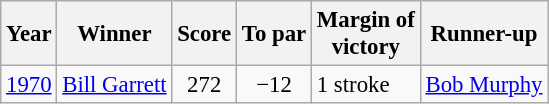<table class=wikitable style="font-size:95%">
<tr>
<th>Year</th>
<th>Winner</th>
<th>Score</th>
<th>To par</th>
<th>Margin of<br>victory</th>
<th>Runner-up</th>
</tr>
<tr>
<td><a href='#'>1970</a></td>
<td> <a href='#'>Bill Garrett</a></td>
<td align=center>272</td>
<td align=center>−12</td>
<td>1 stroke</td>
<td> <a href='#'>Bob Murphy</a></td>
</tr>
</table>
